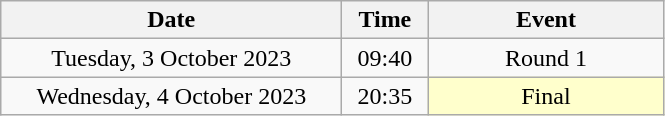<table class = "wikitable" style="text-align:center;">
<tr>
<th width=220>Date</th>
<th width=50>Time</th>
<th width=150>Event</th>
</tr>
<tr>
<td>Tuesday, 3 October 2023</td>
<td>09:40</td>
<td>Round 1</td>
</tr>
<tr>
<td>Wednesday, 4 October 2023</td>
<td>20:35</td>
<td bgcolor=ffffcc>Final</td>
</tr>
</table>
